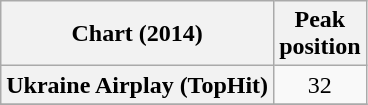<table class="wikitable plainrowheaders" style="text-align:center">
<tr>
<th scope="col">Chart (2014)</th>
<th scope="col">Peak<br>position</th>
</tr>
<tr>
<th scope="row">Ukraine Airplay (TopHit)</th>
<td>32</td>
</tr>
<tr>
</tr>
</table>
